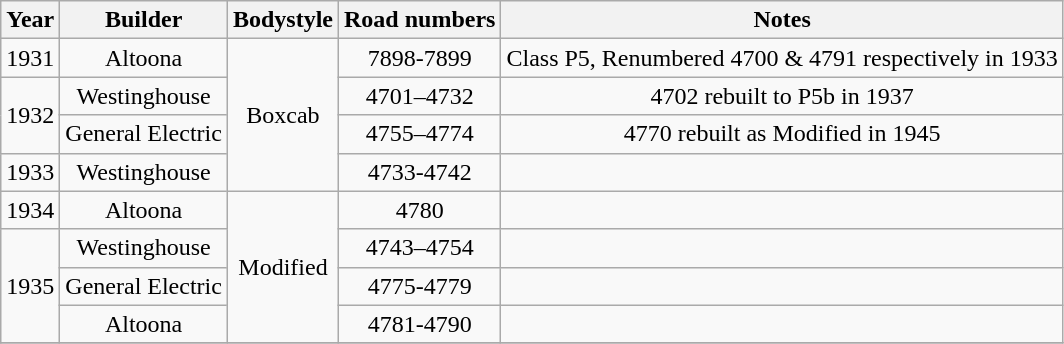<table class="wikitable sortable">
<tr>
<th>Year</th>
<th>Builder</th>
<th>Bodystyle</th>
<th>Road numbers</th>
<th>Notes</th>
</tr>
<tr style=text-align:center>
<td>1931</td>
<td>Altoona</td>
<td rowspan=4>Boxcab</td>
<td>7898-7899</td>
<td>Class P5, Renumbered 4700 & 4791 respectively in 1933</td>
</tr>
<tr style=text-align:center>
<td rowspan=2>1932</td>
<td>Westinghouse </td>
<td>4701–4732</td>
<td>4702 rebuilt to P5b in 1937</td>
</tr>
<tr style=text-align:center>
<td> General Electric </td>
<td>4755–4774</td>
<td>4770 rebuilt as Modified in 1945</td>
</tr>
<tr style=text-align:center>
<td>1933</td>
<td>Westinghouse </td>
<td>4733-4742</td>
<td></td>
</tr>
<tr style=text-align:center>
<td>1934</td>
<td>Altoona</td>
<td rowspan=4>Modified</td>
<td>4780</td>
<td></td>
</tr>
<tr style=text-align:center>
<td rowspan=3>1935</td>
<td>Westinghouse </td>
<td>4743–4754</td>
<td></td>
</tr>
<tr style=text-align:center>
<td> General Electric </td>
<td>4775-4779</td>
<td></td>
</tr>
<tr style=text-align:center>
<td> Altoona </td>
<td>4781-4790</td>
<td></td>
</tr>
<tr>
</tr>
</table>
